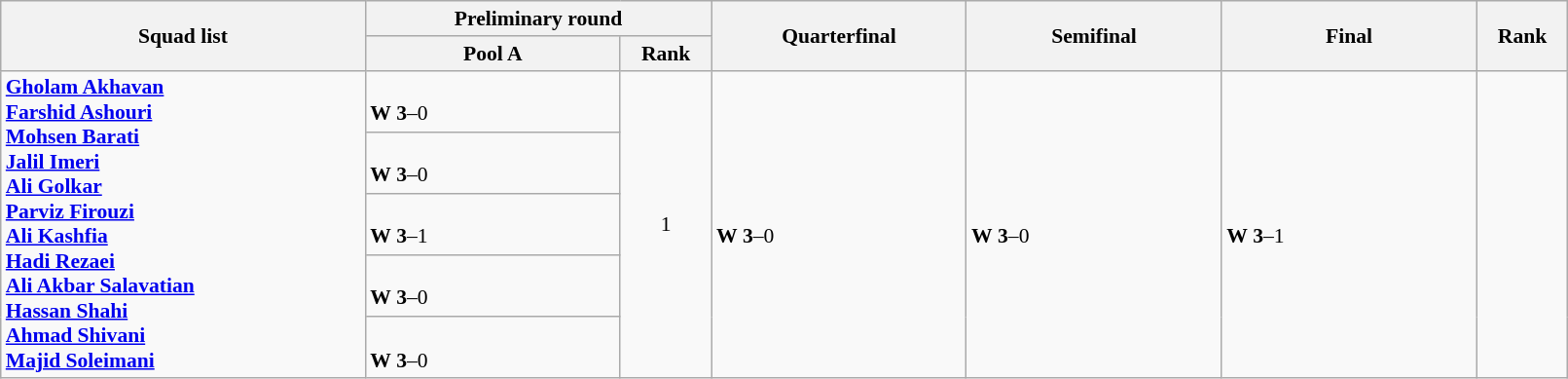<table class="wikitable" width="85%" style="text-align:left; font-size:90%">
<tr>
<th rowspan="2" width="20%">Squad list</th>
<th colspan="2">Preliminary round</th>
<th rowspan="2" width="14%">Quarterfinal</th>
<th rowspan="2" width="14%">Semifinal</th>
<th rowspan="2" width="14%">Final</th>
<th rowspan="2" width="5%">Rank</th>
</tr>
<tr>
<th width="14%">Pool A</th>
<th width="5%">Rank</th>
</tr>
<tr>
<td rowspan="5"><strong><a href='#'>Gholam Akhavan</a><br><a href='#'>Farshid Ashouri</a><br><a href='#'>Mohsen Barati</a><br><a href='#'>Jalil Imeri</a><br><a href='#'>Ali Golkar</a><br><a href='#'>Parviz Firouzi</a><br><a href='#'>Ali Kashfia</a><br><a href='#'>Hadi Rezaei</a><br><a href='#'>Ali Akbar Salavatian</a><br><a href='#'>Hassan Shahi</a><br><a href='#'>Ahmad Shivani</a><br><a href='#'>Majid Soleimani</a></strong></td>
<td><br><strong>W</strong> <strong>3</strong>–0</td>
<td rowspan="5" align=center>1 <strong></strong></td>
<td rowspan="5"><br><strong>W</strong> <strong>3</strong>–0</td>
<td rowspan="5"><br><strong>W</strong> <strong>3</strong>–0</td>
<td rowspan="5"><br><strong>W</strong> <strong>3</strong>–1</td>
<td rowspan="5" align="center"></td>
</tr>
<tr>
<td><br><strong>W</strong> <strong>3</strong>–0</td>
</tr>
<tr>
<td><br><strong>W</strong> <strong>3</strong>–1</td>
</tr>
<tr>
<td><br><strong>W</strong> <strong>3</strong>–0</td>
</tr>
<tr>
<td><br><strong>W</strong> <strong>3</strong>–0</td>
</tr>
</table>
